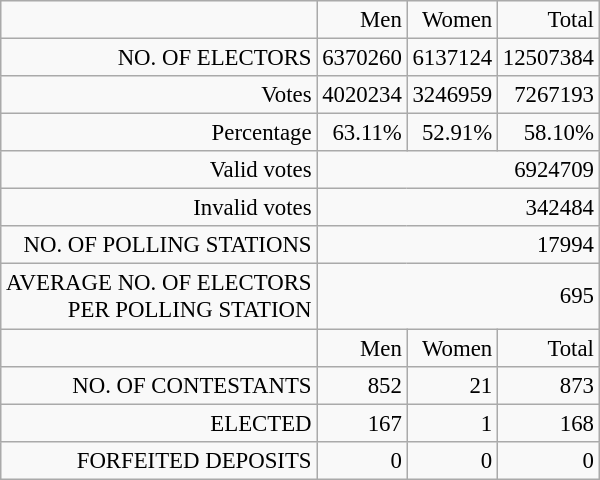<table class="wikitable" style="text-align:right; font-size:95%;">
<tr>
<td></td>
<td>Men</td>
<td>Women</td>
<td>Total</td>
</tr>
<tr>
<td>NO. OF ELECTORS</td>
<td>6370260</td>
<td>6137124</td>
<td>12507384</td>
</tr>
<tr>
<td>Votes</td>
<td>4020234</td>
<td>3246959</td>
<td>7267193</td>
</tr>
<tr>
<td>Percentage</td>
<td>63.11%</td>
<td>52.91%</td>
<td>58.10%</td>
</tr>
<tr>
<td>Valid votes</td>
<td colspan="3" align="right">6924709</td>
</tr>
<tr>
<td>Invalid votes</td>
<td colspan="3" align="right">342484</td>
</tr>
<tr>
<td>NO. OF POLLING STATIONS</td>
<td colspan="3">17994</td>
</tr>
<tr>
<td>AVERAGE NO. OF ELECTORS<br>PER POLLING STATION</td>
<td colspan="3">695</td>
</tr>
<tr>
<td></td>
<td>Men</td>
<td>Women</td>
<td>Total</td>
</tr>
<tr>
<td>NO. OF CONTESTANTS</td>
<td>852</td>
<td>21</td>
<td>873</td>
</tr>
<tr>
<td>ELECTED</td>
<td>167</td>
<td>1</td>
<td>168</td>
</tr>
<tr>
<td>FORFEITED DEPOSITS</td>
<td>0</td>
<td>0</td>
<td>0</td>
</tr>
</table>
